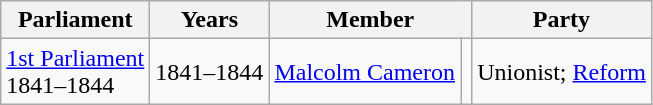<table class="wikitable">
<tr>
<th>Parliament</th>
<th>Years</th>
<th colspan="2">Member</th>
<th>Party</th>
</tr>
<tr>
<td><a href='#'>1st Parliament</a><br>1841–1844</td>
<td>1841–1844</td>
<td><a href='#'>Malcolm Cameron</a></td>
<td></td>
<td>Unionist; <a href='#'>Reform</a></td>
</tr>
</table>
